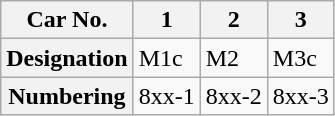<table class="wikitable">
<tr>
<th>Car No.</th>
<th>1</th>
<th>2</th>
<th>3</th>
</tr>
<tr>
<th>Designation</th>
<td>M1c</td>
<td>M2</td>
<td>M3c</td>
</tr>
<tr>
<th>Numbering</th>
<td>8xx-1</td>
<td>8xx-2</td>
<td>8xx-3</td>
</tr>
</table>
